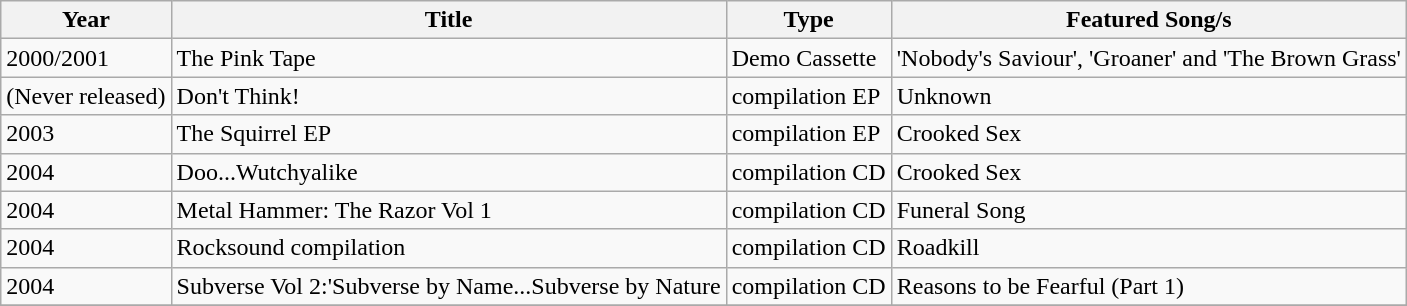<table class= "wikitable">
<tr>
<th>Year</th>
<th>Title</th>
<th>Type</th>
<th>Featured Song/s</th>
</tr>
<tr>
<td>2000/2001</td>
<td>The Pink Tape</td>
<td>Demo Cassette</td>
<td>'Nobody's Saviour', 'Groaner' and 'The Brown Grass'</td>
</tr>
<tr>
<td>(Never released)</td>
<td>Don't Think!</td>
<td>compilation EP</td>
<td>Unknown</td>
</tr>
<tr>
<td>2003</td>
<td>The Squirrel EP</td>
<td>compilation EP</td>
<td>Crooked Sex</td>
</tr>
<tr>
<td>2004</td>
<td>Doo...Wutchyalike</td>
<td>compilation CD</td>
<td>Crooked Sex</td>
</tr>
<tr>
<td>2004</td>
<td>Metal Hammer: The Razor Vol 1</td>
<td>compilation CD</td>
<td>Funeral Song</td>
</tr>
<tr>
<td>2004</td>
<td>Rocksound compilation</td>
<td>compilation CD</td>
<td>Roadkill</td>
</tr>
<tr>
<td>2004</td>
<td>Subverse Vol 2:'Subverse by Name...Subverse by Nature</td>
<td>compilation CD</td>
<td>Reasons to be Fearful (Part 1)</td>
</tr>
<tr>
</tr>
</table>
